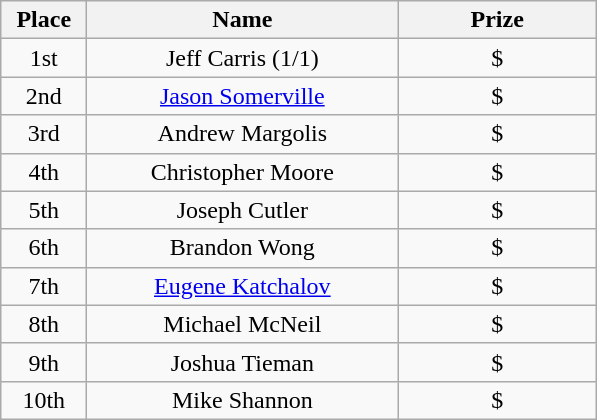<table class="wikitable">
<tr>
<th width="50">Place</th>
<th width="200">Name</th>
<th width="125">Prize</th>
</tr>
<tr>
<td align = "center">1st</td>
<td align = "center">Jeff Carris (1/1)</td>
<td align = "center">$</td>
</tr>
<tr>
<td align = "center">2nd</td>
<td align = "center"><a href='#'>Jason Somerville</a></td>
<td align = "center">$</td>
</tr>
<tr>
<td align = "center">3rd</td>
<td align = "center">Andrew Margolis</td>
<td align = "center">$</td>
</tr>
<tr>
<td align = "center">4th</td>
<td align = "center">Christopher Moore</td>
<td align = "center">$</td>
</tr>
<tr>
<td align = "center">5th</td>
<td align = "center">Joseph Cutler</td>
<td align = "center">$</td>
</tr>
<tr>
<td align = "center">6th</td>
<td align = "center">Brandon Wong</td>
<td align = "center">$</td>
</tr>
<tr>
<td align = "center">7th</td>
<td align = "center"><a href='#'>Eugene Katchalov</a></td>
<td align = "center">$</td>
</tr>
<tr>
<td align = "center">8th</td>
<td align = "center">Michael McNeil</td>
<td align = "center">$</td>
</tr>
<tr>
<td align = "center">9th</td>
<td align = "center">Joshua Tieman</td>
<td align = "center">$</td>
</tr>
<tr>
<td align = "center">10th</td>
<td align = "center">Mike Shannon</td>
<td align = "center">$</td>
</tr>
</table>
